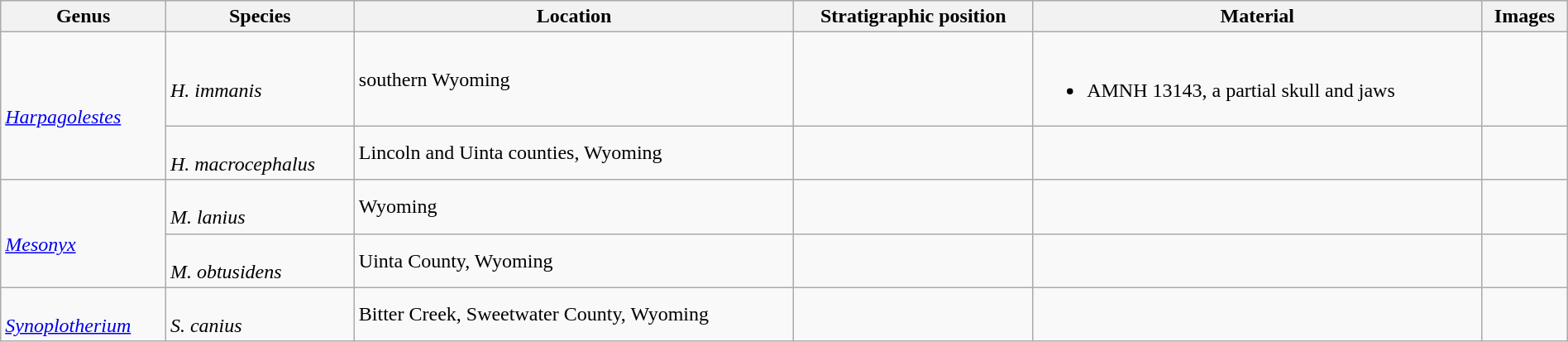<table class="wikitable sortable"  style="margin:auto; width:100%;">
<tr>
<th>Genus</th>
<th>Species</th>
<th>Location</th>
<th>Stratigraphic position</th>
<th>Material</th>
<th>Images</th>
</tr>
<tr>
<td rowspan=2><br><em><a href='#'>Harpagolestes</a></em></td>
<td><br><em>H. immanis</em></td>
<td>southern Wyoming</td>
<td></td>
<td><br><ul><li>AMNH 13143, a partial skull and jaws</li></ul></td>
<td></td>
</tr>
<tr>
<td><br><em>H. macrocephalus</em></td>
<td>Lincoln and Uinta counties, Wyoming</td>
<td></td>
<td></td>
<td></td>
</tr>
<tr>
<td rowspan=2><br><em><a href='#'>Mesonyx</a></em></td>
<td><br><em>M. lanius</em></td>
<td>Wyoming</td>
<td></td>
<td></td>
<td></td>
</tr>
<tr>
<td><br><em>M. obtusidens</em></td>
<td>Uinta County, Wyoming</td>
<td></td>
<td></td>
<td></td>
</tr>
<tr>
<td rowspan=1><br><em><a href='#'>Synoplotherium</a></em></td>
<td><br><em>S. canius</em></td>
<td>Bitter Creek, Sweetwater County, Wyoming</td>
<td></td>
<td></td>
<td></td>
</tr>
</table>
